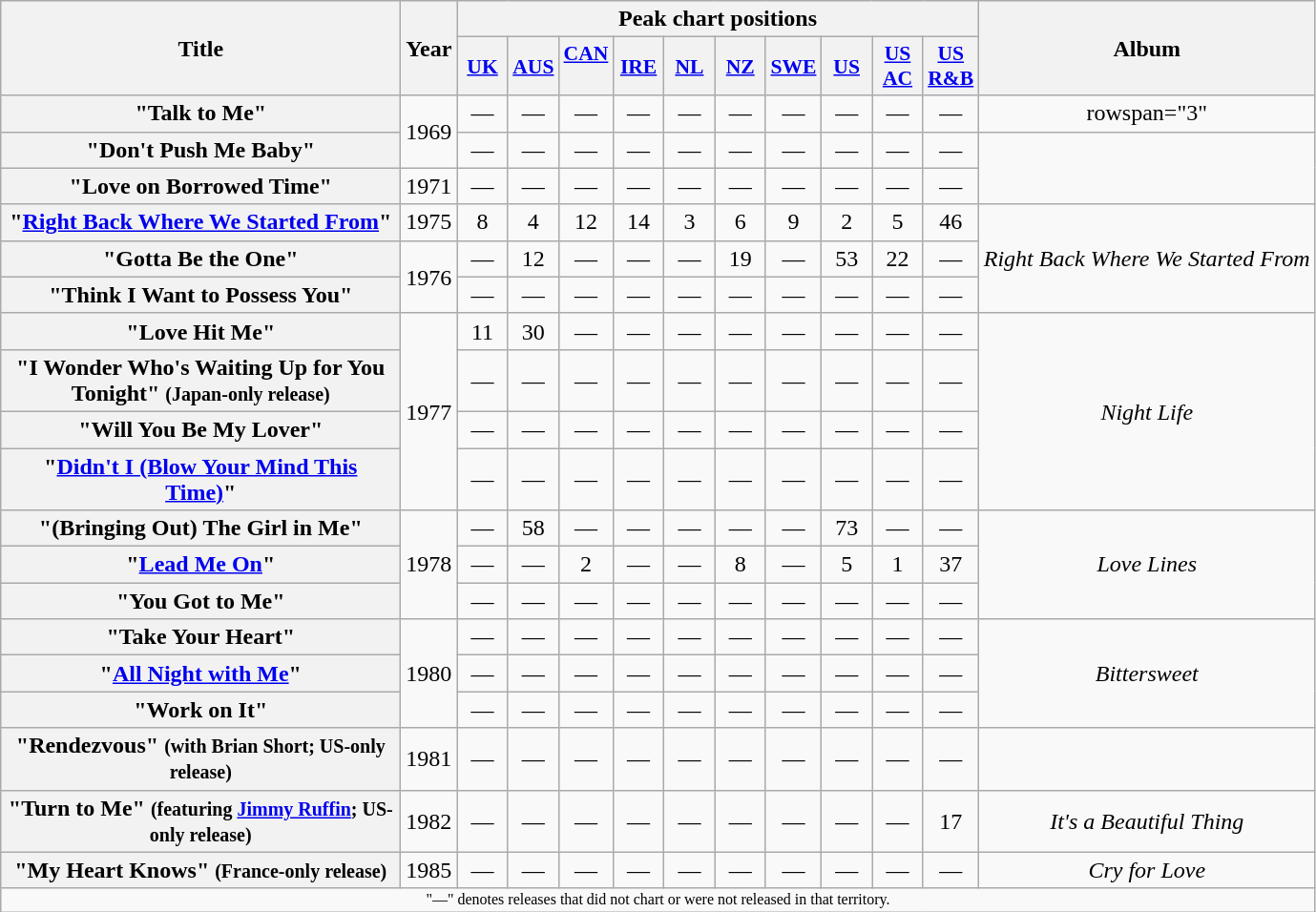<table class="wikitable plainrowheaders" style="text-align:center;">
<tr>
<th rowspan="2" scope="col" style="width:17em;">Title</th>
<th rowspan="2" scope="col" style="width:2em;">Year</th>
<th colspan="10">Peak chart positions</th>
<th rowspan="2">Album</th>
</tr>
<tr>
<th scope="col" style="width:2em;font-size:90%;"><a href='#'>UK</a><br></th>
<th scope="col" style="width:2em;font-size:90%;"><a href='#'>AUS</a><br></th>
<th scope="col" style="width:2em;font-size:90%;"><a href='#'>CAN</a><br><br></th>
<th scope="col" style="width:2em;font-size:90%;"><a href='#'>IRE</a><br></th>
<th scope="col" style="width:2em;font-size:90%;"><a href='#'>NL</a><br></th>
<th scope="col" style="width:2em;font-size:90%;"><a href='#'>NZ</a><br></th>
<th scope="col" style="width:2em;font-size:90%;"><a href='#'>SWE</a><br></th>
<th scope="col" style="width:2em;font-size:90%;"><a href='#'>US</a><br></th>
<th scope="col" style="width:2em;font-size:90%;"><a href='#'>US AC</a><br></th>
<th scope="col" style="width:2em;font-size:90%;"><a href='#'>US R&B</a><br></th>
</tr>
<tr>
<th scope="row">"Talk to Me"</th>
<td rowspan="2">1969</td>
<td>—</td>
<td>—</td>
<td>—</td>
<td>—</td>
<td>—</td>
<td>—</td>
<td>—</td>
<td>—</td>
<td>—</td>
<td>—</td>
<td>rowspan="3" </td>
</tr>
<tr>
<th scope="row">"Don't Push Me Baby"</th>
<td>—</td>
<td>—</td>
<td>—</td>
<td>—</td>
<td>—</td>
<td>—</td>
<td>—</td>
<td>—</td>
<td>—</td>
<td>—</td>
</tr>
<tr>
<th scope="row">"Love on Borrowed Time"</th>
<td>1971</td>
<td>—</td>
<td>—</td>
<td>—</td>
<td>—</td>
<td>—</td>
<td>—</td>
<td>—</td>
<td>—</td>
<td>—</td>
<td>—</td>
</tr>
<tr>
<th scope="row">"<a href='#'>Right Back Where We Started From</a>"</th>
<td>1975</td>
<td>8</td>
<td>4</td>
<td>12</td>
<td>14</td>
<td>3</td>
<td>6</td>
<td>9</td>
<td>2</td>
<td>5</td>
<td>46</td>
<td rowspan="3"><em>Right Back Where We Started From</em></td>
</tr>
<tr>
<th scope="row">"Gotta Be the One"</th>
<td rowspan="2">1976</td>
<td>—</td>
<td>12</td>
<td>—</td>
<td>—</td>
<td>—</td>
<td>19</td>
<td>—</td>
<td>53</td>
<td>22</td>
<td>—</td>
</tr>
<tr>
<th scope="row">"Think I Want to Possess You"</th>
<td>—</td>
<td>—</td>
<td>—</td>
<td>—</td>
<td>—</td>
<td>—</td>
<td>—</td>
<td>—</td>
<td>—</td>
<td>—</td>
</tr>
<tr>
<th scope="row">"Love Hit Me"</th>
<td rowspan="4">1977</td>
<td>11</td>
<td>30</td>
<td>—</td>
<td>—</td>
<td>—</td>
<td>—</td>
<td>—</td>
<td>—</td>
<td>—</td>
<td>—</td>
<td rowspan="4"><em>Night Life</em></td>
</tr>
<tr>
<th scope="row">"I Wonder Who's Waiting Up for You Tonight" <small>(Japan-only release)</small></th>
<td>—</td>
<td>—</td>
<td>—</td>
<td>—</td>
<td>—</td>
<td>—</td>
<td>—</td>
<td>—</td>
<td>—</td>
<td>—</td>
</tr>
<tr>
<th scope="row">"Will You Be My Lover"</th>
<td>—</td>
<td>—</td>
<td>—</td>
<td>—</td>
<td>—</td>
<td>—</td>
<td>—</td>
<td>—</td>
<td>—</td>
<td>—</td>
</tr>
<tr>
<th scope="row">"<a href='#'>Didn't I (Blow Your Mind This Time)</a>"</th>
<td>—</td>
<td>—</td>
<td>—</td>
<td>—</td>
<td>—</td>
<td>—</td>
<td>—</td>
<td>—</td>
<td>—</td>
<td>—</td>
</tr>
<tr>
<th scope="row">"(Bringing Out) The Girl in Me"</th>
<td rowspan="3">1978</td>
<td>—</td>
<td>58</td>
<td>—</td>
<td>—</td>
<td>—</td>
<td>—</td>
<td>—</td>
<td>73</td>
<td>—</td>
<td>—</td>
<td rowspan="3"><em>Love Lines</em></td>
</tr>
<tr>
<th scope="row">"<a href='#'>Lead Me On</a>"</th>
<td>—</td>
<td>—</td>
<td>2</td>
<td>—</td>
<td>—</td>
<td>8</td>
<td>—</td>
<td>5</td>
<td>1</td>
<td>37</td>
</tr>
<tr>
<th scope="row">"You Got to Me"</th>
<td>—</td>
<td>—</td>
<td>—</td>
<td>—</td>
<td>—</td>
<td>—</td>
<td>—</td>
<td>—</td>
<td>—</td>
<td>—</td>
</tr>
<tr>
<th scope="row">"Take Your Heart"</th>
<td rowspan="3">1980</td>
<td>—</td>
<td>—</td>
<td>—</td>
<td>—</td>
<td>—</td>
<td>—</td>
<td>—</td>
<td>—</td>
<td>—</td>
<td>—</td>
<td rowspan="3"><em>Bittersweet</em></td>
</tr>
<tr>
<th scope="row">"<a href='#'>All Night with Me</a>"</th>
<td>—</td>
<td>—</td>
<td>—</td>
<td>—</td>
<td>—</td>
<td>—</td>
<td>—</td>
<td>—</td>
<td>—</td>
<td>—</td>
</tr>
<tr>
<th scope="row">"Work on It"</th>
<td>—</td>
<td>—</td>
<td>—</td>
<td>—</td>
<td>—</td>
<td>—</td>
<td>—</td>
<td>—</td>
<td>—</td>
<td>—</td>
</tr>
<tr>
<th scope="row">"Rendezvous" <small>(with Brian Short; US-only release)</small></th>
<td>1981</td>
<td>—</td>
<td>—</td>
<td>—</td>
<td>—</td>
<td>—</td>
<td>—</td>
<td>—</td>
<td>—</td>
<td>—</td>
<td>—</td>
<td></td>
</tr>
<tr>
<th scope="row">"Turn to Me" <small>(featuring <a href='#'>Jimmy Ruffin</a>; US-only release)</small></th>
<td>1982</td>
<td>—</td>
<td>—</td>
<td>—</td>
<td>—</td>
<td>—</td>
<td>—</td>
<td>—</td>
<td>—</td>
<td>—</td>
<td>17</td>
<td><em>It's a Beautiful Thing</em></td>
</tr>
<tr>
<th scope="row">"My Heart Knows" <small>(France-only release)</small></th>
<td>1985</td>
<td>—</td>
<td>—</td>
<td>—</td>
<td>—</td>
<td>—</td>
<td>—</td>
<td>—</td>
<td>—</td>
<td>—</td>
<td>—</td>
<td><em>Cry for Love</em></td>
</tr>
<tr>
<td colspan="13" style="font-size:8pt">"—" denotes releases that did not chart or were not released in that territory.</td>
</tr>
</table>
